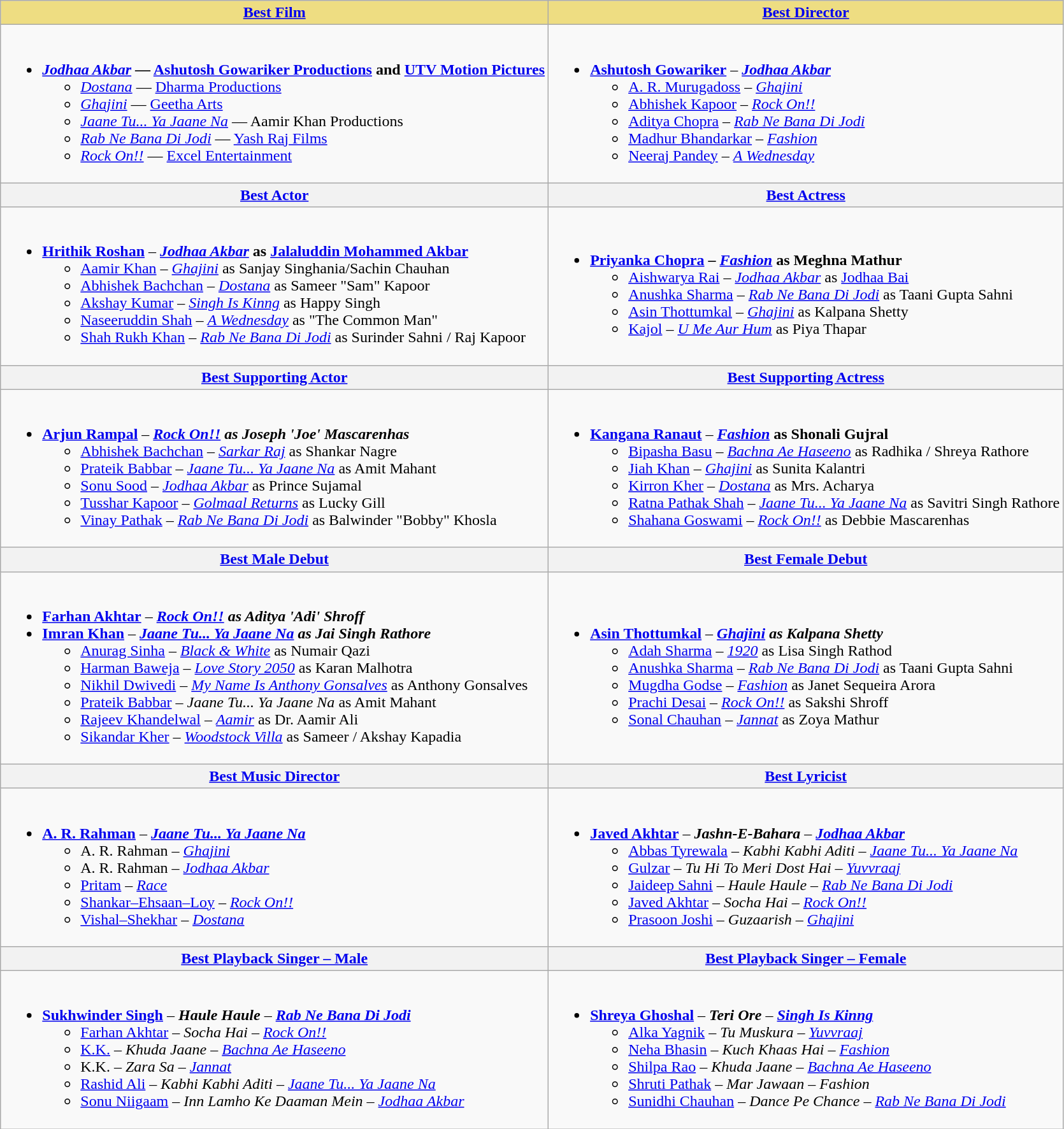<table class="wikitable" |>
<tr>
<th style="background:#EEDD82;"><a href='#'>Best Film</a></th>
<th style="background:#EEDD82;"><a href='#'>Best Director</a></th>
</tr>
<tr>
<td valign="top"><br><ul><li><strong><em><a href='#'>Jodhaa Akbar</a></em></strong> <strong>— <a href='#'>Ashutosh Gowariker Productions</a> and <a href='#'>UTV Motion Pictures</a></strong><ul><li><em><a href='#'>Dostana</a></em> — <a href='#'>Dharma Productions</a></li><li><em><a href='#'>Ghajini</a></em> — <a href='#'>Geetha Arts</a></li><li><em><a href='#'>Jaane Tu... Ya Jaane Na</a></em> — Aamir Khan Productions</li><li><em><a href='#'>Rab Ne Bana Di Jodi</a></em> — <a href='#'>Yash Raj Films</a></li><li><em><a href='#'>Rock On!!</a></em> — <a href='#'>Excel Entertainment</a></li></ul></li></ul></td>
<td valign="top"><br><ul><li><strong><a href='#'>Ashutosh Gowariker</a></strong> – <strong><em><a href='#'>Jodhaa Akbar</a></em></strong><ul><li><a href='#'>A. R. Murugadoss</a> – <em><a href='#'>Ghajini</a></em></li><li><a href='#'>Abhishek Kapoor</a> – <em><a href='#'>Rock On!!</a></em></li><li><a href='#'>Aditya Chopra</a> – <em><a href='#'>Rab Ne Bana Di Jodi</a></em></li><li><a href='#'>Madhur Bhandarkar</a> – <em><a href='#'>Fashion</a></em></li><li><a href='#'>Neeraj Pandey</a> – <em><a href='#'>A Wednesday</a></em></li></ul></li></ul></td>
</tr>
<tr>
<th><a href='#'>Best Actor</a></th>
<th><a href='#'>Best Actress</a></th>
</tr>
<tr>
<td><br><ul><li><strong><a href='#'>Hrithik Roshan</a></strong> – <strong><em><a href='#'>Jodhaa Akbar</a></em></strong> <strong>as <a href='#'>Jalaluddin Mohammed Akbar</a></strong><ul><li><a href='#'>Aamir Khan</a> – <em><a href='#'>Ghajini</a></em> as Sanjay Singhania/Sachin Chauhan</li><li><a href='#'>Abhishek Bachchan</a> – <em><a href='#'>Dostana</a></em> as Sameer "Sam" Kapoor</li><li><a href='#'>Akshay Kumar</a> – <em><a href='#'>Singh Is Kinng</a></em> as Happy Singh</li><li><a href='#'>Naseeruddin Shah</a> – <em><a href='#'>A Wednesday</a></em> as "The Common Man"</li><li><a href='#'>Shah Rukh Khan</a> – <em><a href='#'>Rab Ne Bana Di Jodi</a></em> as Surinder Sahni / Raj Kapoor</li></ul></li></ul></td>
<td><br><ul><li><strong><a href='#'>Priyanka Chopra</a> –</strong> <strong><em><a href='#'>Fashion</a></em></strong> <strong>as Meghna Mathur</strong><ul><li><a href='#'>Aishwarya Rai</a> – <em><a href='#'>Jodhaa Akbar</a></em> as <a href='#'>Jodhaa Bai</a></li><li><a href='#'>Anushka Sharma</a> – <em><a href='#'>Rab Ne Bana Di Jodi</a></em> as Taani Gupta Sahni</li><li><a href='#'>Asin Thottumkal</a> – <em><a href='#'>Ghajini</a></em> as Kalpana Shetty</li><li><a href='#'>Kajol</a> – <em><a href='#'>U Me Aur Hum</a></em> as Piya Thapar</li></ul></li></ul></td>
</tr>
<tr>
<th><a href='#'>Best Supporting Actor</a></th>
<th><a href='#'>Best Supporting Actress</a></th>
</tr>
<tr>
<td><br><ul><li><strong><a href='#'>Arjun Rampal</a></strong> – <strong><em><a href='#'>Rock On!!</a> as Joseph 'Joe' Mascarenhas</em></strong><ul><li><a href='#'>Abhishek Bachchan</a> – <em><a href='#'>Sarkar Raj</a></em> as Shankar Nagre</li><li><a href='#'>Prateik Babbar</a> – <em><a href='#'>Jaane Tu... Ya Jaane Na</a></em> as Amit Mahant</li><li><a href='#'>Sonu Sood</a> – <em><a href='#'>Jodhaa Akbar</a></em> as Prince Sujamal</li><li><a href='#'>Tusshar Kapoor</a> – <em><a href='#'>Golmaal Returns</a></em> as Lucky Gill</li><li><a href='#'>Vinay Pathak</a> – <em><a href='#'>Rab Ne Bana Di Jodi</a></em> as Balwinder "Bobby" Khosla</li></ul></li></ul></td>
<td><br><ul><li><strong><a href='#'>Kangana Ranaut</a></strong> – <strong><em><a href='#'>Fashion</a></em></strong> <strong>as Shonali Gujral</strong><ul><li><a href='#'>Bipasha Basu</a> – <em><a href='#'>Bachna Ae Haseeno</a></em> as Radhika / Shreya Rathore</li><li><a href='#'>Jiah Khan</a> – <em><a href='#'>Ghajini</a></em> as Sunita Kalantri</li><li><a href='#'>Kirron Kher</a> – <em><a href='#'>Dostana</a></em> as Mrs. Acharya</li><li><a href='#'>Ratna Pathak Shah</a> – <em><a href='#'>Jaane Tu... Ya Jaane Na</a></em> as Savitri Singh Rathore</li><li><a href='#'>Shahana Goswami</a> – <em><a href='#'>Rock On!!</a></em> as Debbie Mascarenhas</li></ul></li></ul></td>
</tr>
<tr>
<th><a href='#'>Best Male Debut</a></th>
<th><a href='#'>Best Female Debut</a></th>
</tr>
<tr>
<td><br><ul><li><strong><a href='#'>Farhan Akhtar</a></strong> – <strong><em><a href='#'>Rock On!!</a> as Aditya 'Adi' Shroff</em></strong></li><li><strong><a href='#'>Imran Khan</a></strong> – <strong><em><a href='#'>Jaane Tu... Ya Jaane Na</a> as Jai Singh Rathore</em></strong><ul><li><a href='#'>Anurag Sinha</a> – <em><a href='#'>Black & White</a></em> as Numair Qazi</li><li><a href='#'>Harman Baweja</a> – <em><a href='#'>Love Story 2050</a></em> as Karan Malhotra</li><li><a href='#'>Nikhil Dwivedi</a> – <em><a href='#'>My Name Is Anthony Gonsalves</a></em> as Anthony Gonsalves</li><li><a href='#'>Prateik Babbar</a> – <em>Jaane Tu... Ya Jaane Na</em> as Amit Mahant</li><li><a href='#'>Rajeev Khandelwal</a> – <em><a href='#'>Aamir</a></em> as Dr. Aamir Ali</li><li><a href='#'>Sikandar Kher</a> – <em><a href='#'>Woodstock Villa</a></em> as Sameer / Akshay Kapadia</li></ul></li></ul></td>
<td><br><ul><li><strong><a href='#'>Asin Thottumkal</a></strong> – <strong><em><a href='#'>Ghajini</a> as Kalpana Shetty</em></strong><ul><li><a href='#'>Adah Sharma</a> – <em><a href='#'>1920</a></em> as Lisa Singh Rathod</li><li><a href='#'>Anushka Sharma</a> – <em><a href='#'>Rab Ne Bana Di Jodi</a></em> as Taani Gupta Sahni</li><li><a href='#'>Mugdha Godse</a> – <em><a href='#'>Fashion</a></em> as Janet Sequeira Arora</li><li><a href='#'>Prachi Desai</a> – <em><a href='#'>Rock On!!</a></em> as Sakshi Shroff</li><li><a href='#'>Sonal Chauhan</a> – <em><a href='#'>Jannat</a></em> as Zoya Mathur</li></ul></li></ul></td>
</tr>
<tr>
<th><a href='#'>Best Music Director</a></th>
<th><a href='#'>Best Lyricist</a></th>
</tr>
<tr>
<td><br><ul><li><strong><a href='#'>A. R. Rahman</a></strong> – <strong><em><a href='#'>Jaane Tu... Ya Jaane Na</a></em></strong><ul><li>A. R. Rahman – <em><a href='#'>Ghajini</a></em></li><li>A. R. Rahman – <em><a href='#'>Jodhaa Akbar</a></em></li><li><a href='#'>Pritam</a> – <em><a href='#'>Race</a></em></li><li><a href='#'>Shankar–Ehsaan–Loy</a> – <em><a href='#'>Rock On!!</a></em></li><li><a href='#'>Vishal–Shekhar</a> – <em><a href='#'>Dostana</a></em></li></ul></li></ul></td>
<td><br><ul><li><strong><a href='#'>Javed Akhtar</a></strong> – <strong><em>Jashn-E-Bahara</em></strong> – <strong><em><a href='#'>Jodhaa Akbar</a></em></strong><ul><li><a href='#'>Abbas Tyrewala</a> – <em>Kabhi Kabhi Aditi</em> – <em><a href='#'>Jaane Tu... Ya Jaane Na</a></em></li><li><a href='#'>Gulzar</a> – <em>Tu Hi To Meri Dost Hai</em> – <em><a href='#'>Yuvvraaj</a></em></li><li><a href='#'>Jaideep Sahni</a> – <em>Haule Haule</em> – <em><a href='#'>Rab Ne Bana Di Jodi</a></em></li><li><a href='#'>Javed Akhtar</a> – <em>Socha Hai</em> – <em><a href='#'>Rock On!!</a></em></li><li><a href='#'>Prasoon Joshi</a> – <em>Guzaarish</em> – <em><a href='#'>Ghajini</a></em></li></ul></li></ul></td>
</tr>
<tr>
<th><a href='#'>Best Playback Singer – Male</a></th>
<th><a href='#'>Best Playback Singer – Female</a></th>
</tr>
<tr>
<td><br><ul><li><strong><a href='#'>Sukhwinder Singh</a></strong> – <strong><em>Haule Haule</em></strong> – <strong><em><a href='#'>Rab Ne Bana Di Jodi</a></em></strong><ul><li><a href='#'>Farhan Akhtar</a> – <em>Socha Hai</em> – <em><a href='#'>Rock On!!</a></em></li><li><a href='#'>K.K.</a> – <em>Khuda Jaane</em> – <em><a href='#'>Bachna Ae Haseeno</a></em></li><li>K.K. – <em>Zara Sa</em> – <em><a href='#'>Jannat</a></em></li><li><a href='#'>Rashid Ali</a> – <em>Kabhi Kabhi Aditi</em> – <em><a href='#'>Jaane Tu... Ya Jaane Na</a></em></li><li><a href='#'>Sonu Niigaam</a> – <em>Inn Lamho Ke Daaman Mein</em> – <em><a href='#'>Jodhaa Akbar</a></em></li></ul></li></ul></td>
<td><br><ul><li><strong><a href='#'>Shreya Ghoshal</a></strong> – <strong><em>Teri Ore</em></strong> – <strong><em><a href='#'>Singh Is Kinng</a></em></strong><ul><li><a href='#'>Alka Yagnik</a> – <em>Tu Muskura</em> – <em><a href='#'>Yuvvraaj</a></em></li><li><a href='#'>Neha Bhasin</a> – <em>Kuch Khaas Hai</em> – <em><a href='#'>Fashion</a></em></li><li><a href='#'>Shilpa Rao</a> – <em>Khuda Jaane</em> – <em><a href='#'>Bachna Ae Haseeno</a></em></li><li><a href='#'>Shruti Pathak</a> – <em>Mar Jawaan</em> – <em>Fashion</em></li><li><a href='#'>Sunidhi Chauhan</a> – <em>Dance Pe Chance</em> – <em><a href='#'>Rab Ne Bana Di Jodi</a></em></li></ul></li></ul></td>
</tr>
</table>
